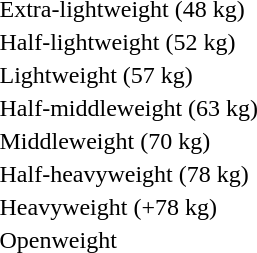<table>
<tr>
<td rowspan=2>Extra-lightweight (48 kg)<br></td>
<td rowspan=2></td>
<td rowspan=2></td>
<td></td>
</tr>
<tr>
<td></td>
</tr>
<tr>
<td rowspan=2>Half-lightweight (52 kg)<br></td>
<td rowspan=2></td>
<td rowspan=2></td>
<td></td>
</tr>
<tr>
<td></td>
</tr>
<tr>
<td rowspan=2>Lightweight (57 kg)<br></td>
<td rowspan=2></td>
<td rowspan=2></td>
<td></td>
</tr>
<tr>
<td></td>
</tr>
<tr>
<td rowspan=2>Half-middleweight (63 kg)<br></td>
<td rowspan=2></td>
<td rowspan=2></td>
<td></td>
</tr>
<tr>
<td></td>
</tr>
<tr>
<td rowspan=2>Middleweight (70 kg)<br></td>
<td rowspan=2></td>
<td rowspan=2></td>
<td></td>
</tr>
<tr>
<td></td>
</tr>
<tr>
<td rowspan=2>Half-heavyweight (78 kg)<br></td>
<td rowspan=2></td>
<td rowspan=2></td>
<td></td>
</tr>
<tr>
<td></td>
</tr>
<tr>
<td rowspan=2>Heavyweight (+78 kg)<br></td>
<td rowspan=2></td>
<td rowspan=2></td>
<td></td>
</tr>
<tr>
<td></td>
</tr>
<tr>
<td rowspan=2>Openweight<br></td>
<td rowspan=2></td>
<td rowspan=2></td>
<td></td>
</tr>
<tr>
<td></td>
</tr>
</table>
